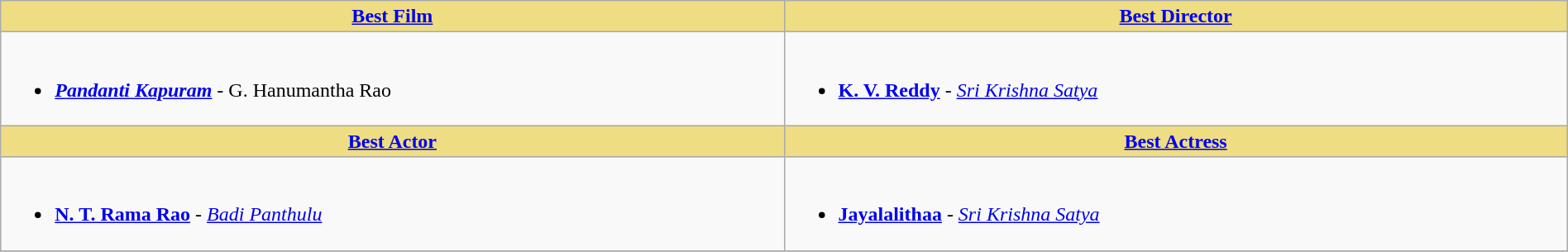<table class="wikitable" width=100% |>
<tr>
<th !  style="background:#eedd82; text-align:center; width:50%;"><a href='#'>Best Film</a></th>
<th !  style="background:#eedd82; text-align:center; width:50%;"><a href='#'>Best Director</a></th>
</tr>
<tr>
<td valign="top"><br><ul><li><strong><em><a href='#'>Pandanti Kapuram</a></em></strong> - G. Hanumantha Rao</li></ul></td>
<td valign="top"><br><ul><li><strong><a href='#'>K. V. Reddy</a></strong> - <em><a href='#'>Sri Krishna Satya</a></em></li></ul></td>
</tr>
<tr>
<th !  style="background:#eedd82; text-align:center; width:50%;"><a href='#'>Best Actor</a></th>
<th !  style="background:#eedd82; text-align:center; width:50%;"><a href='#'>Best Actress</a></th>
</tr>
<tr>
<td valign="top"><br><ul><li><strong><a href='#'>N. T. Rama Rao</a></strong> - <em><a href='#'>Badi Panthulu</a></em></li></ul></td>
<td valign="top"><br><ul><li><strong><a href='#'>Jayalalithaa</a></strong> - <em><a href='#'>Sri Krishna Satya</a></em></li></ul></td>
</tr>
<tr>
</tr>
</table>
